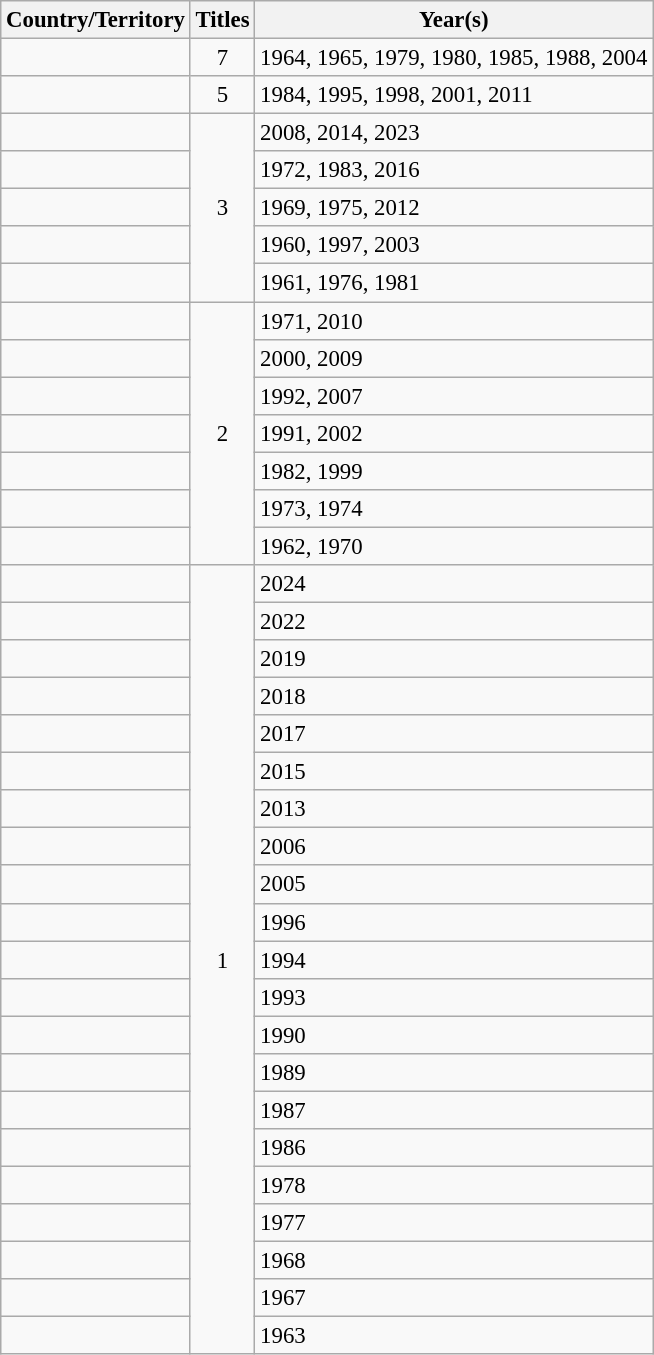<table class="wikitable sortable" style="font-size: 95%;">
<tr>
<th>Country/Territory</th>
<th>Titles</th>
<th>Year(s)</th>
</tr>
<tr>
<td></td>
<td rowspan="1" style="text-align:center;">7</td>
<td>1964, 1965, 1979, 1980, 1985, 1988, 2004</td>
</tr>
<tr>
<td></td>
<td rowspan="1" style="text-align:center;">5</td>
<td>1984, 1995, 1998, 2001, 2011</td>
</tr>
<tr>
<td></td>
<td rowspan="5" style="text-align:center;">3</td>
<td>2008, 2014, 2023</td>
</tr>
<tr>
<td></td>
<td>1972, 1983, 2016</td>
</tr>
<tr>
<td></td>
<td>1969, 1975, 2012</td>
</tr>
<tr>
<td></td>
<td>1960, 1997, 2003</td>
</tr>
<tr>
<td></td>
<td>1961, 1976, 1981</td>
</tr>
<tr>
<td></td>
<td rowspan="7" style="text-align:center;">2</td>
<td>1971, 2010</td>
</tr>
<tr>
<td></td>
<td>2000, 2009</td>
</tr>
<tr>
<td></td>
<td>1992, 2007</td>
</tr>
<tr>
<td></td>
<td>1991, 2002</td>
</tr>
<tr>
<td></td>
<td>1982, 1999</td>
</tr>
<tr>
<td></td>
<td>1973, 1974</td>
</tr>
<tr>
<td></td>
<td>1962, 1970</td>
</tr>
<tr>
<td></td>
<td rowspan="21" style="text-align:center;">1</td>
<td>2024</td>
</tr>
<tr>
<td></td>
<td>2022</td>
</tr>
<tr>
<td></td>
<td>2019</td>
</tr>
<tr>
<td></td>
<td>2018</td>
</tr>
<tr>
<td></td>
<td>2017</td>
</tr>
<tr>
<td></td>
<td>2015</td>
</tr>
<tr>
<td></td>
<td>2013</td>
</tr>
<tr>
<td></td>
<td>2006</td>
</tr>
<tr>
<td></td>
<td>2005</td>
</tr>
<tr>
<td></td>
<td>1996</td>
</tr>
<tr>
<td></td>
<td>1994</td>
</tr>
<tr>
<td></td>
<td>1993</td>
</tr>
<tr>
<td></td>
<td>1990</td>
</tr>
<tr>
<td></td>
<td>1989</td>
</tr>
<tr>
<td></td>
<td>1987</td>
</tr>
<tr>
<td></td>
<td>1986</td>
</tr>
<tr>
<td></td>
<td>1978</td>
</tr>
<tr>
<td></td>
<td>1977</td>
</tr>
<tr>
<td></td>
<td>1968</td>
</tr>
<tr>
<td></td>
<td>1967</td>
</tr>
<tr>
<td></td>
<td>1963</td>
</tr>
</table>
